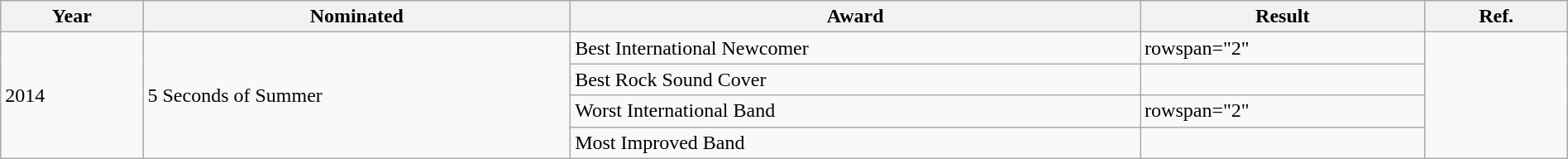<table class="wikitable" style="width:100%;">
<tr>
<th width=5%>Year</th>
<th style="width:15%;">Nominated</th>
<th style="width:20%;">Award</th>
<th style="width:10%;">Result</th>
<th style="width:5%;">Ref.</th>
</tr>
<tr>
<td rowspan="4">2014</td>
<td rowspan="4">5 Seconds of Summer</td>
<td>Best International Newcomer</td>
<td>rowspan="2" </td>
<td rowspan="4"></td>
</tr>
<tr>
<td>Best Rock Sound Cover</td>
</tr>
<tr>
<td>Worst International Band</td>
<td>rowspan="2" </td>
</tr>
<tr>
<td>Most Improved Band</td>
</tr>
</table>
